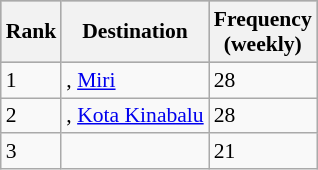<table class="wikitable sortable" style="font-size:90%;">
<tr bgcolor=darkgrey>
<th>Rank</th>
<th>Destination</th>
<th>Frequency<br>(weekly)</th>
</tr>
<tr>
<td>1</td>
<td>, <a href='#'>Miri</a></td>
<td>28</td>
</tr>
<tr>
<td>2</td>
<td>, <a href='#'>Kota Kinabalu</a></td>
<td>28</td>
</tr>
<tr>
<td>3</td>
<td></td>
<td>21</td>
</tr>
</table>
